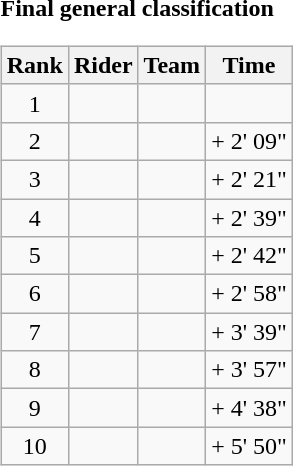<table>
<tr>
<td><strong>Final general classification</strong><br><table class="wikitable">
<tr>
<th scope="col">Rank</th>
<th scope="col">Rider</th>
<th scope="col">Team</th>
<th scope="col">Time</th>
</tr>
<tr>
<td style="text-align:center;">1</td>
<td>  </td>
<td></td>
<td style="text-align:right;"></td>
</tr>
<tr>
<td style="text-align:center;">2</td>
<td></td>
<td></td>
<td style="text-align:right;">+ 2' 09"</td>
</tr>
<tr>
<td style="text-align:center;">3</td>
<td></td>
<td></td>
<td style="text-align:right;">+ 2' 21"</td>
</tr>
<tr>
<td style="text-align:center;">4</td>
<td></td>
<td></td>
<td style="text-align:right;">+ 2' 39"</td>
</tr>
<tr>
<td style="text-align:center;">5</td>
<td></td>
<td></td>
<td style="text-align:right;">+ 2' 42"</td>
</tr>
<tr>
<td style="text-align:center;">6</td>
<td></td>
<td></td>
<td style="text-align:right;">+ 2' 58"</td>
</tr>
<tr>
<td style="text-align:center;">7</td>
<td></td>
<td></td>
<td style="text-align:right;">+ 3' 39"</td>
</tr>
<tr>
<td style="text-align:center;">8</td>
<td> </td>
<td></td>
<td style="text-align:right;">+ 3' 57"</td>
</tr>
<tr>
<td style="text-align:center;">9</td>
<td></td>
<td></td>
<td style="text-align:right;">+ 4' 38"</td>
</tr>
<tr>
<td style="text-align:center;">10</td>
<td></td>
<td></td>
<td style="text-align:right;">+ 5' 50"</td>
</tr>
</table>
</td>
</tr>
</table>
